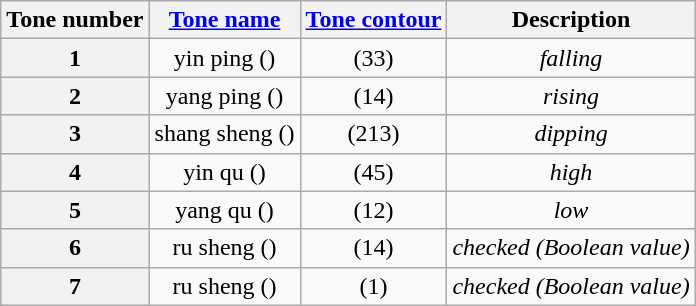<table class="wikitable" style="text-align:center; margin:1em auto 1em auto">
<tr>
<th>Tone number</th>
<th><a href='#'>Tone name</a></th>
<th><a href='#'>Tone contour</a></th>
<th>Description</th>
</tr>
<tr>
<th>1</th>
<td>yin ping ()</td>
<td> (33)</td>
<td><em>falling</em></td>
</tr>
<tr>
<th>2</th>
<td>yang ping ()</td>
<td> (14)</td>
<td><em>rising</em></td>
</tr>
<tr>
<th>3</th>
<td>shang sheng ()</td>
<td> (213)</td>
<td><em>dipping</em></td>
</tr>
<tr>
<th>4</th>
<td>yin qu ()</td>
<td> (45)</td>
<td><em>high</em></td>
</tr>
<tr>
<th>5</th>
<td>yang qu ()</td>
<td> (12)</td>
<td><em>low</em></td>
</tr>
<tr>
<th>6</th>
<td>ru sheng ()</td>
<td> (14)</td>
<td><em>checked (Boolean value)</em></td>
</tr>
<tr>
<th>7</th>
<td>ru sheng ()</td>
<td> (1)</td>
<td><em>checked  (Boolean value)<strong></td>
</tr>
</table>
